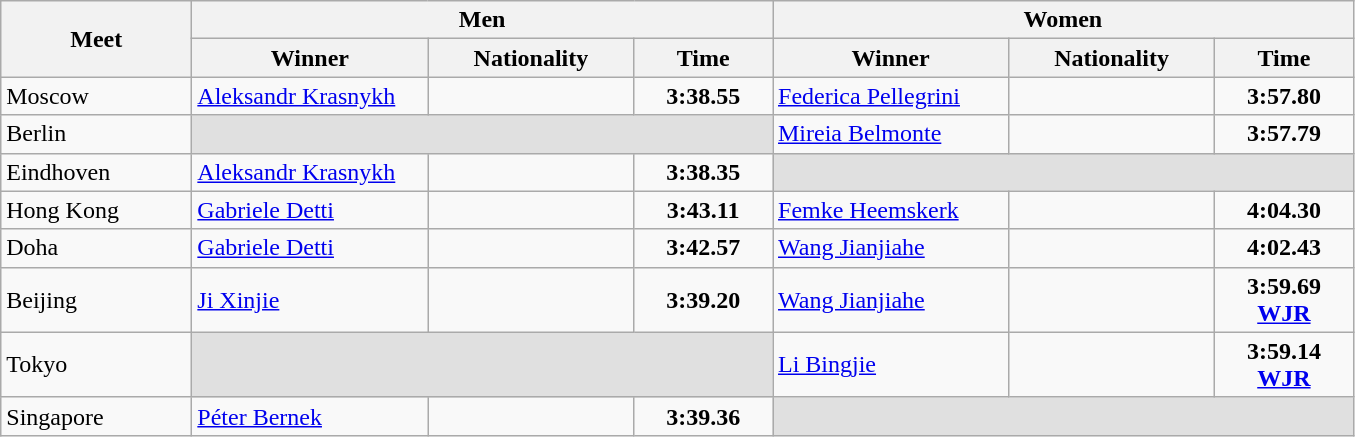<table class="wikitable">
<tr>
<th width=120 rowspan="2">Meet</th>
<th colspan="3">Men</th>
<th colspan="3">Women</th>
</tr>
<tr>
<th width=150>Winner</th>
<th width=130>Nationality</th>
<th width=85>Time</th>
<th width=150>Winner</th>
<th width=130>Nationality</th>
<th width=85>Time</th>
</tr>
<tr>
<td>Moscow</td>
<td><a href='#'>Aleksandr Krasnykh</a></td>
<td></td>
<td align=center><strong>3:38.55</strong></td>
<td><a href='#'>Federica Pellegrini</a></td>
<td></td>
<td align=center><strong>3:57.80</strong></td>
</tr>
<tr>
<td>Berlin</td>
<td colspan=3 bgcolor=E0E0E0></td>
<td><a href='#'>Mireia Belmonte</a></td>
<td></td>
<td align=center><strong>3:57.79</strong></td>
</tr>
<tr>
<td>Eindhoven</td>
<td><a href='#'>Aleksandr Krasnykh</a></td>
<td></td>
<td align=center><strong>3:38.35</strong></td>
<td colspan=3 bgcolor=E0E0E0></td>
</tr>
<tr>
<td>Hong Kong</td>
<td><a href='#'>Gabriele Detti</a></td>
<td></td>
<td align=center><strong>3:43.11</strong></td>
<td><a href='#'>Femke Heemskerk</a></td>
<td></td>
<td align=center><strong>4:04.30</strong></td>
</tr>
<tr>
<td>Doha</td>
<td><a href='#'>Gabriele Detti</a></td>
<td></td>
<td align=center><strong>3:42.57</strong></td>
<td><a href='#'>Wang Jianjiahe</a></td>
<td></td>
<td align=center><strong>4:02.43</strong></td>
</tr>
<tr>
<td>Beijing</td>
<td><a href='#'>Ji Xinjie</a></td>
<td></td>
<td align=center><strong>3:39.20</strong></td>
<td><a href='#'>Wang Jianjiahe</a></td>
<td></td>
<td align=center><strong>3:59.69 <a href='#'>WJR</a></strong></td>
</tr>
<tr>
<td>Tokyo</td>
<td colspan=3 bgcolor=e0e0e0></td>
<td><a href='#'>Li Bingjie</a></td>
<td></td>
<td align=center><strong>3:59.14 <a href='#'>WJR</a></strong></td>
</tr>
<tr>
<td>Singapore</td>
<td><a href='#'>Péter Bernek</a></td>
<td></td>
<td align=center><strong>3:39.36</strong></td>
<td colspan="3" bgcolor="e0e0e0"></td>
</tr>
</table>
